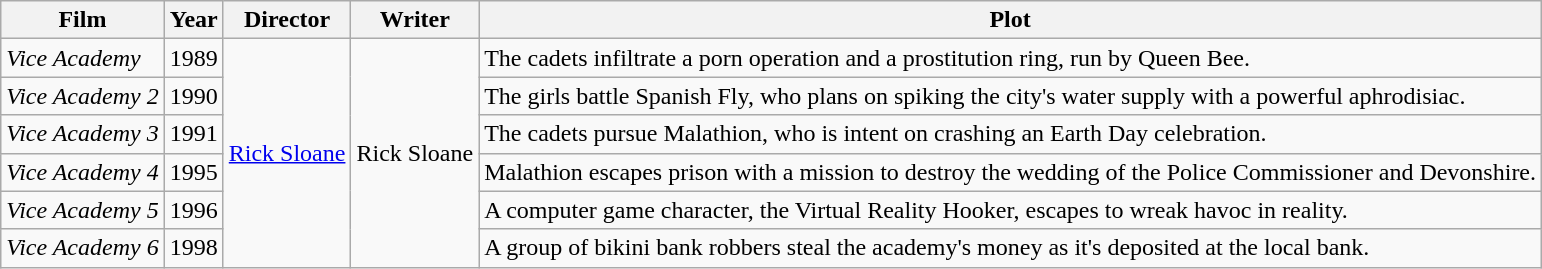<table class = "wikitable unsortable">
<tr>
<th>Film</th>
<th>Year</th>
<th>Director</th>
<th>Writer</th>
<th>Plot</th>
</tr>
<tr>
<td><em>Vice Academy</em></td>
<td>1989</td>
<td rowspan="6"><a href='#'>Rick Sloane</a></td>
<td rowspan="6">Rick Sloane</td>
<td>The cadets infiltrate a porn operation and a prostitution ring, run by Queen Bee.</td>
</tr>
<tr>
<td><em>Vice Academy 2</em></td>
<td>1990</td>
<td>The girls battle Spanish Fly, who plans on spiking the city's water supply with a powerful aphrodisiac.</td>
</tr>
<tr>
<td><em>Vice Academy 3</em></td>
<td>1991</td>
<td>The cadets pursue Malathion, who is intent on crashing an Earth Day celebration.</td>
</tr>
<tr>
<td><em>Vice Academy 4</em></td>
<td>1995</td>
<td>Malathion escapes prison with a mission to destroy the wedding of the Police Commissioner and Devonshire.</td>
</tr>
<tr>
<td><em>Vice Academy 5</em></td>
<td>1996</td>
<td>A computer game character, the Virtual Reality Hooker, escapes to wreak havoc in reality.</td>
</tr>
<tr>
<td><em>Vice Academy 6</em></td>
<td>1998</td>
<td>A group of bikini bank robbers steal the academy's money as it's deposited at the local bank.</td>
</tr>
</table>
